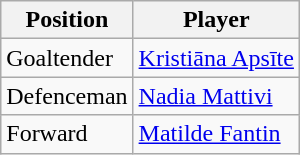<table class="wikitable">
<tr>
<th>Position</th>
<th>Player</th>
</tr>
<tr>
<td>Goaltender</td>
<td> <a href='#'>Kristiāna Apsīte</a></td>
</tr>
<tr>
<td>Defenceman</td>
<td> <a href='#'>Nadia Mattivi</a></td>
</tr>
<tr>
<td>Forward</td>
<td> <a href='#'>Matilde Fantin</a></td>
</tr>
</table>
